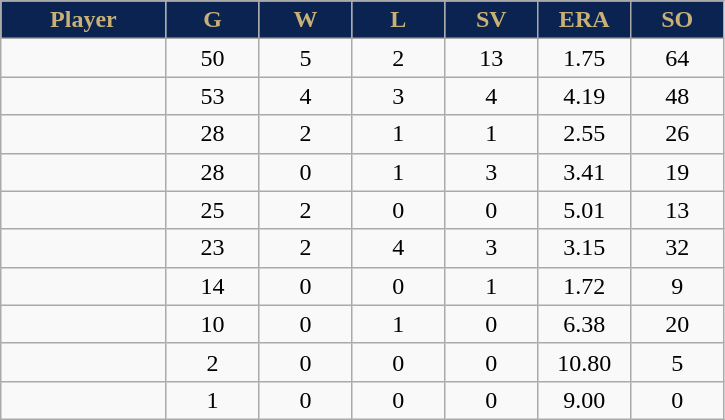<table class="wikitable sortable">
<tr>
<th style="background:#0a2351;color:#c9b074;" width="16%">Player</th>
<th style="background:#0a2351;color:#c9b074;" width="9%">G</th>
<th style="background:#0a2351;color:#c9b074;" width="9%">W</th>
<th style="background:#0a2351;color:#c9b074;" width="9%">L</th>
<th style="background:#0a2351;color:#c9b074;" width="9%">SV</th>
<th style="background:#0a2351;color:#c9b074;" width="9%">ERA</th>
<th style="background:#0a2351;color:#c9b074;" width="9%">SO</th>
</tr>
<tr align="center">
<td></td>
<td>50</td>
<td>5</td>
<td>2</td>
<td>13</td>
<td>1.75</td>
<td>64</td>
</tr>
<tr align=center>
<td></td>
<td>53</td>
<td>4</td>
<td>3</td>
<td>4</td>
<td>4.19</td>
<td>48</td>
</tr>
<tr align="center">
<td></td>
<td>28</td>
<td>2</td>
<td>1</td>
<td>1</td>
<td>2.55</td>
<td>26</td>
</tr>
<tr align="center">
<td></td>
<td>28</td>
<td>0</td>
<td>1</td>
<td>3</td>
<td>3.41</td>
<td>19</td>
</tr>
<tr align="center">
<td></td>
<td>25</td>
<td>2</td>
<td>0</td>
<td>0</td>
<td>5.01</td>
<td>13</td>
</tr>
<tr align="center">
<td></td>
<td>23</td>
<td>2</td>
<td>4</td>
<td>3</td>
<td>3.15</td>
<td>32</td>
</tr>
<tr align="center">
<td></td>
<td>14</td>
<td>0</td>
<td>0</td>
<td>1</td>
<td>1.72</td>
<td>9</td>
</tr>
<tr align="center">
<td></td>
<td>10</td>
<td>0</td>
<td>1</td>
<td>0</td>
<td>6.38</td>
<td>20</td>
</tr>
<tr align="center">
<td></td>
<td>2</td>
<td>0</td>
<td>0</td>
<td>0</td>
<td>10.80</td>
<td>5</td>
</tr>
<tr align="center">
<td></td>
<td>1</td>
<td>0</td>
<td>0</td>
<td>0</td>
<td>9.00</td>
<td>0</td>
</tr>
</table>
